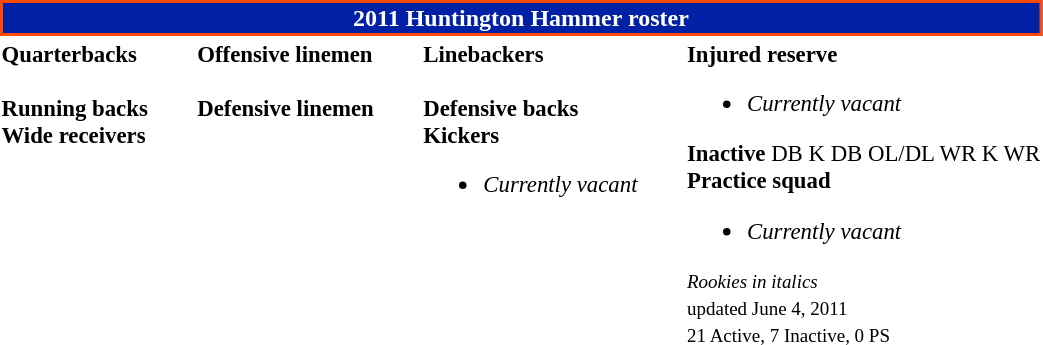<table class="toccolours" style="text-align: left;">
<tr>
<th colspan=7 style="background:#0021A5; border: 2px solid #FF4A00; color:white; text-align:center;"><strong>2011 Huntington Hammer roster</strong></th>
</tr>
<tr>
<td style="font-size: 95%;" valign="top"><strong>Quarterbacks</strong><br>
<br><strong>Running backs</strong>
<br><strong>Wide receivers</strong>




</td>
<td style="width: 25px;"></td>
<td style="font-size: 95%;" valign="top"><strong>Offensive linemen</strong><br>

<br><strong>Defensive linemen</strong>




</td>
<td style="width: 25px;"></td>
<td style="font-size: 95%;" valign="top"><strong>Linebackers</strong><br><br><strong>Defensive backs</strong>



<br><strong>Kickers</strong><ul><li><em>Currently vacant</em></li></ul></td>
<td style="width: 25px;"></td>
<td style="font-size: 95%;" valign="top"><strong>Injured reserve</strong><br><ul><li><em>Currently vacant</em></li></ul><strong>Inactive</strong>
 DB
 K
 DB
 OL/DL
 WR
 K
 WR<br><strong>Practice squad</strong><ul><li><em>Currently vacant</em></li></ul><small><em>Rookies in italics</em><br> updated June 4, 2011</small><br>
<small>21 Active, 7 Inactive, 0 PS</small></td>
</tr>
<tr>
</tr>
</table>
